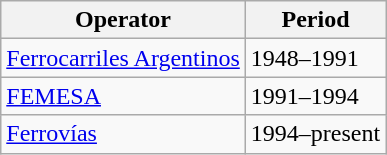<table class= wikitable>
<tr>
<th>Operator</th>
<th>Period</th>
</tr>
<tr>
<td><a href='#'>Ferrocarriles Argentinos</a></td>
<td>1948–1991</td>
</tr>
<tr>
<td><a href='#'>FEMESA</a></td>
<td>1991–1994</td>
</tr>
<tr>
<td><a href='#'>Ferrovías</a></td>
<td>1994–present</td>
</tr>
</table>
